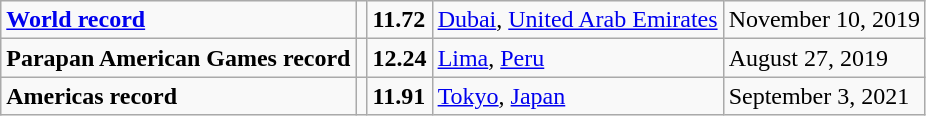<table class="wikitable">
<tr>
<td><strong><a href='#'>World record</a></strong></td>
<td></td>
<td><strong>11.72</strong></td>
<td><a href='#'>Dubai</a>, <a href='#'>United Arab Emirates</a></td>
<td>November 10, 2019</td>
</tr>
<tr>
<td><strong>Parapan American Games record</strong></td>
<td></td>
<td><strong>12.24</strong></td>
<td><a href='#'>Lima</a>, <a href='#'>Peru</a></td>
<td>August 27, 2019</td>
</tr>
<tr>
<td><strong>Americas record</strong></td>
<td></td>
<td><strong>11.91</strong></td>
<td><a href='#'>Tokyo</a>, <a href='#'>Japan</a></td>
<td>September 3, 2021</td>
</tr>
</table>
